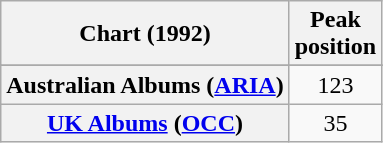<table class="wikitable plainrowheaders" style="text-align:center">
<tr>
<th>Chart (1992)</th>
<th>Peak<br>position</th>
</tr>
<tr>
</tr>
<tr>
<th scope="row">Australian Albums (<a href='#'>ARIA</a>)</th>
<td>123</td>
</tr>
<tr>
<th scope="row"><a href='#'>UK Albums</a> (<a href='#'>OCC</a>)</th>
<td>35</td>
</tr>
</table>
